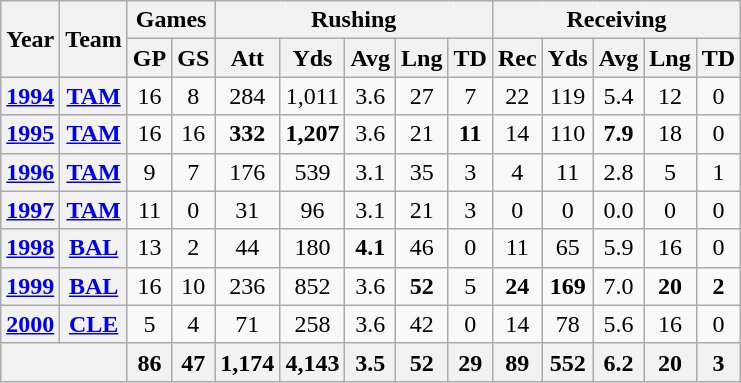<table class="wikitable" style="text-align:center;">
<tr>
<th rowspan="2">Year</th>
<th rowspan="2">Team</th>
<th colspan="2">Games</th>
<th colspan="5">Rushing</th>
<th colspan="5">Receiving</th>
</tr>
<tr>
<th>GP</th>
<th>GS</th>
<th>Att</th>
<th>Yds</th>
<th>Avg</th>
<th>Lng</th>
<th>TD</th>
<th>Rec</th>
<th>Yds</th>
<th>Avg</th>
<th>Lng</th>
<th>TD</th>
</tr>
<tr>
<th><a href='#'>1994</a></th>
<th><a href='#'>TAM</a></th>
<td>16</td>
<td>8</td>
<td>284</td>
<td>1,011</td>
<td>3.6</td>
<td>27</td>
<td>7</td>
<td>22</td>
<td>119</td>
<td>5.4</td>
<td>12</td>
<td>0</td>
</tr>
<tr>
<th><a href='#'>1995</a></th>
<th><a href='#'>TAM</a></th>
<td>16</td>
<td>16</td>
<td><strong>332</strong></td>
<td><strong>1,207</strong></td>
<td>3.6</td>
<td>21</td>
<td><strong>11</strong></td>
<td>14</td>
<td>110</td>
<td><strong>7.9</strong></td>
<td>18</td>
<td>0</td>
</tr>
<tr>
<th><a href='#'>1996</a></th>
<th><a href='#'>TAM</a></th>
<td>9</td>
<td>7</td>
<td>176</td>
<td>539</td>
<td>3.1</td>
<td>35</td>
<td>3</td>
<td>4</td>
<td>11</td>
<td>2.8</td>
<td>5</td>
<td>1</td>
</tr>
<tr>
<th><a href='#'>1997</a></th>
<th><a href='#'>TAM</a></th>
<td>11</td>
<td>0</td>
<td>31</td>
<td>96</td>
<td>3.1</td>
<td>21</td>
<td>3</td>
<td>0</td>
<td>0</td>
<td>0.0</td>
<td>0</td>
<td>0</td>
</tr>
<tr>
<th><a href='#'>1998</a></th>
<th><a href='#'>BAL</a></th>
<td>13</td>
<td>2</td>
<td>44</td>
<td>180</td>
<td><strong>4.1</strong></td>
<td>46</td>
<td>0</td>
<td>11</td>
<td>65</td>
<td>5.9</td>
<td>16</td>
<td>0</td>
</tr>
<tr>
<th><a href='#'>1999</a></th>
<th><a href='#'>BAL</a></th>
<td>16</td>
<td>10</td>
<td>236</td>
<td>852</td>
<td>3.6</td>
<td><strong>52</strong></td>
<td>5</td>
<td><strong>24</strong></td>
<td><strong>169</strong></td>
<td>7.0</td>
<td><strong>20</strong></td>
<td><strong>2</strong></td>
</tr>
<tr>
<th><a href='#'>2000</a></th>
<th><a href='#'>CLE</a></th>
<td>5</td>
<td>4</td>
<td>71</td>
<td>258</td>
<td>3.6</td>
<td>42</td>
<td>0</td>
<td>14</td>
<td>78</td>
<td>5.6</td>
<td>16</td>
<td>0</td>
</tr>
<tr>
<th colspan="2"></th>
<th>86</th>
<th>47</th>
<th>1,174</th>
<th>4,143</th>
<th>3.5</th>
<th>52</th>
<th>29</th>
<th>89</th>
<th>552</th>
<th>6.2</th>
<th>20</th>
<th>3</th>
</tr>
</table>
